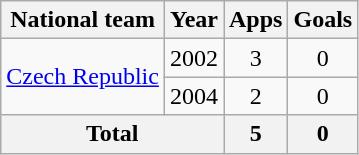<table class="wikitable" style="text-align:center">
<tr>
<th>National team</th>
<th>Year</th>
<th>Apps</th>
<th>Goals</th>
</tr>
<tr>
<td rowspan="2"><a href='#'>Czech Republic</a></td>
<td>2002</td>
<td>3</td>
<td>0</td>
</tr>
<tr>
<td>2004</td>
<td>2</td>
<td>0</td>
</tr>
<tr>
<th colspan="2">Total</th>
<th>5</th>
<th>0</th>
</tr>
</table>
